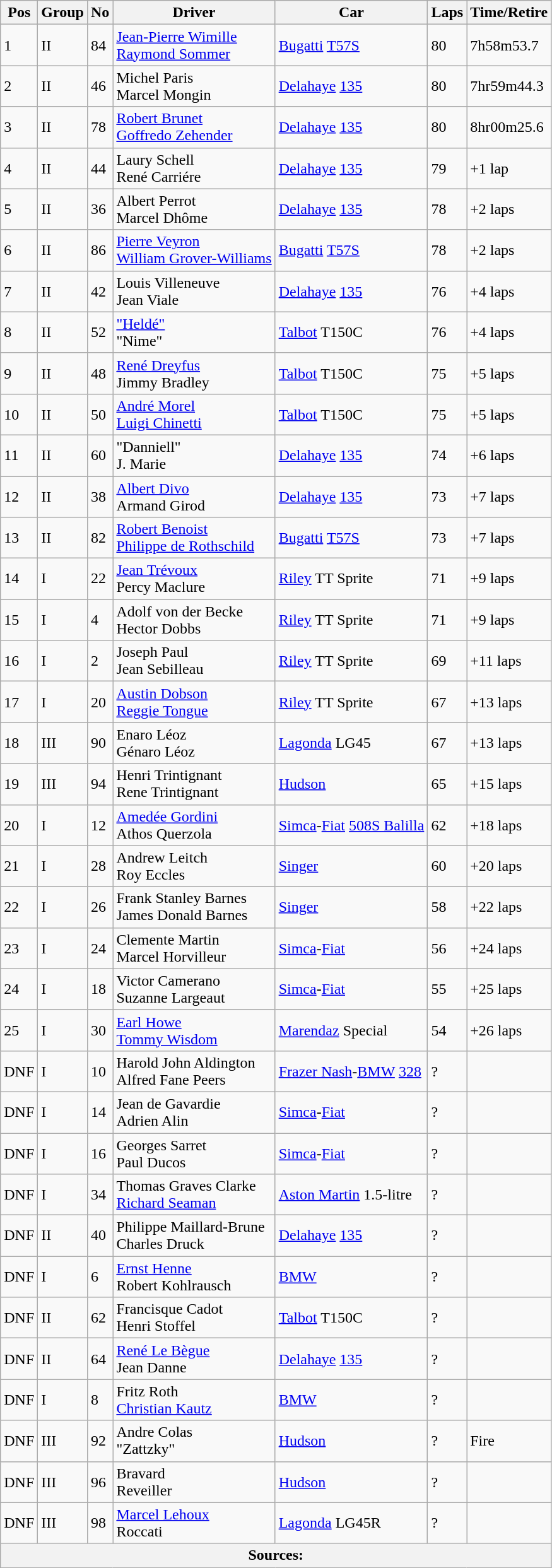<table class="wikitable">
<tr>
<th>Pos</th>
<th>Group</th>
<th>No</th>
<th>Driver</th>
<th>Car</th>
<th>Laps</th>
<th>Time/Retire</th>
</tr>
<tr>
<td>1</td>
<td>II</td>
<td>84</td>
<td> <a href='#'>Jean-Pierre Wimille</a><br> <a href='#'>Raymond Sommer</a></td>
<td><a href='#'>Bugatti</a> <a href='#'>T57S</a></td>
<td>80</td>
<td>7h58m53.7</td>
</tr>
<tr>
<td>2</td>
<td>II</td>
<td>46</td>
<td> Michel Paris<br> Marcel Mongin</td>
<td><a href='#'>Delahaye</a> <a href='#'>135</a></td>
<td>80</td>
<td>7hr59m44.3</td>
</tr>
<tr>
<td>3</td>
<td>II</td>
<td>78</td>
<td> <a href='#'>Robert Brunet</a><br> <a href='#'>Goffredo Zehender</a></td>
<td><a href='#'>Delahaye</a> <a href='#'>135</a></td>
<td>80</td>
<td>8hr00m25.6</td>
</tr>
<tr>
<td>4</td>
<td>II</td>
<td>44</td>
<td> Laury Schell<br> René Carriére</td>
<td><a href='#'>Delahaye</a> <a href='#'>135</a></td>
<td>79</td>
<td>+1 lap</td>
</tr>
<tr>
<td>5</td>
<td>II</td>
<td>36</td>
<td> Albert Perrot<br> Marcel Dhôme</td>
<td><a href='#'>Delahaye</a> <a href='#'>135</a></td>
<td>78</td>
<td>+2 laps</td>
</tr>
<tr>
<td>6</td>
<td>II</td>
<td>86</td>
<td> <a href='#'>Pierre Veyron</a><br> <a href='#'>William Grover-Williams</a></td>
<td><a href='#'>Bugatti</a> <a href='#'>T57S</a></td>
<td>78</td>
<td>+2 laps</td>
</tr>
<tr>
<td>7</td>
<td>II</td>
<td>42</td>
<td> Louis Villeneuve<br> Jean Viale</td>
<td><a href='#'>Delahaye</a> <a href='#'>135</a></td>
<td>76</td>
<td>+4 laps</td>
</tr>
<tr>
<td>8</td>
<td>II</td>
<td>52</td>
<td> <a href='#'>"Heldé"</a><br> "Nime"</td>
<td><a href='#'>Talbot</a> T150C</td>
<td>76</td>
<td>+4 laps</td>
</tr>
<tr>
<td>9</td>
<td>II</td>
<td>48</td>
<td> <a href='#'>René Dreyfus</a><br> Jimmy Bradley</td>
<td><a href='#'>Talbot</a> T150C</td>
<td>75</td>
<td>+5 laps</td>
</tr>
<tr>
<td>10</td>
<td>II</td>
<td>50</td>
<td> <a href='#'>André Morel</a><br> <a href='#'>Luigi Chinetti</a></td>
<td><a href='#'>Talbot</a> T150C</td>
<td>75</td>
<td>+5 laps</td>
</tr>
<tr>
<td>11</td>
<td>II</td>
<td>60</td>
<td> "Danniell"<br> J. Marie</td>
<td><a href='#'>Delahaye</a> <a href='#'>135</a></td>
<td>74</td>
<td>+6 laps</td>
</tr>
<tr>
<td>12</td>
<td>II</td>
<td>38</td>
<td> <a href='#'>Albert Divo</a><br> Armand Girod</td>
<td><a href='#'>Delahaye</a> <a href='#'>135</a></td>
<td>73</td>
<td>+7 laps</td>
</tr>
<tr>
<td>13</td>
<td>II</td>
<td>82</td>
<td> <a href='#'>Robert Benoist</a><br> <a href='#'>Philippe de Rothschild</a></td>
<td><a href='#'>Bugatti</a> <a href='#'>T57S</a></td>
<td>73</td>
<td>+7 laps</td>
</tr>
<tr>
<td>14</td>
<td>I</td>
<td>22</td>
<td> <a href='#'>Jean Trévoux</a><br> Percy Maclure</td>
<td><a href='#'>Riley</a> TT Sprite</td>
<td>71</td>
<td>+9 laps</td>
</tr>
<tr>
<td>15</td>
<td>I</td>
<td>4</td>
<td> Adolf von der Becke<br> Hector Dobbs</td>
<td><a href='#'>Riley</a> TT Sprite</td>
<td>71</td>
<td>+9 laps</td>
</tr>
<tr>
<td>16</td>
<td>I</td>
<td>2</td>
<td> Joseph Paul<br> Jean Sebilleau</td>
<td><a href='#'>Riley</a> TT Sprite</td>
<td>69</td>
<td>+11 laps</td>
</tr>
<tr>
<td>17</td>
<td>I</td>
<td>20</td>
<td> <a href='#'>Austin Dobson</a> <br> <a href='#'>Reggie Tongue</a></td>
<td><a href='#'>Riley</a> TT Sprite</td>
<td>67</td>
<td>+13 laps</td>
</tr>
<tr>
<td>18</td>
<td>III</td>
<td>90</td>
<td> Enaro Léoz<br> Génaro Léoz</td>
<td><a href='#'>Lagonda</a> LG45</td>
<td>67</td>
<td>+13 laps</td>
</tr>
<tr>
<td>19</td>
<td>III</td>
<td>94</td>
<td> Henri Trintignant<br> Rene Trintignant</td>
<td><a href='#'>Hudson</a></td>
<td>65</td>
<td>+15 laps</td>
</tr>
<tr>
<td>20</td>
<td>I</td>
<td>12</td>
<td> <a href='#'>Amedée Gordini</a><br> Athos Querzola</td>
<td><a href='#'>Simca</a>-<a href='#'>Fiat</a> <a href='#'>508S Balilla</a></td>
<td>62</td>
<td>+18 laps</td>
</tr>
<tr>
<td>21</td>
<td>I</td>
<td>28</td>
<td> Andrew Leitch<br> Roy Eccles</td>
<td><a href='#'>Singer</a></td>
<td>60</td>
<td>+20 laps</td>
</tr>
<tr>
<td>22</td>
<td>I</td>
<td>26</td>
<td> Frank Stanley Barnes<br> James Donald Barnes</td>
<td><a href='#'>Singer</a></td>
<td>58</td>
<td>+22 laps</td>
</tr>
<tr>
<td>23</td>
<td>I</td>
<td>24</td>
<td> Clemente Martin<br> Marcel Horvilleur</td>
<td><a href='#'>Simca</a>-<a href='#'>Fiat</a></td>
<td>56</td>
<td>+24 laps</td>
</tr>
<tr>
<td>24</td>
<td>I</td>
<td>18</td>
<td> Victor Camerano<br> Suzanne Largeaut</td>
<td><a href='#'>Simca</a>-<a href='#'>Fiat</a></td>
<td>55</td>
<td>+25 laps</td>
</tr>
<tr>
<td>25</td>
<td>I</td>
<td>30</td>
<td> <a href='#'>Earl Howe</a><br> <a href='#'>Tommy Wisdom</a></td>
<td><a href='#'>Marendaz</a> Special</td>
<td>54</td>
<td>+26 laps</td>
</tr>
<tr>
<td>DNF</td>
<td>I</td>
<td>10</td>
<td> Harold John Aldington<br> Alfred Fane Peers</td>
<td><a href='#'>Frazer Nash</a>-<a href='#'>BMW</a> <a href='#'>328</a></td>
<td>?</td>
<td></td>
</tr>
<tr>
<td>DNF</td>
<td>I</td>
<td>14</td>
<td> Jean de Gavardie<br> Adrien Alin</td>
<td><a href='#'>Simca</a>-<a href='#'>Fiat</a></td>
<td>?</td>
<td></td>
</tr>
<tr>
<td>DNF</td>
<td>I</td>
<td>16</td>
<td> Georges Sarret<br> Paul Ducos</td>
<td><a href='#'>Simca</a>-<a href='#'>Fiat</a></td>
<td>?</td>
<td></td>
</tr>
<tr>
<td>DNF</td>
<td>I</td>
<td>34</td>
<td> Thomas Graves Clarke<br> <a href='#'>Richard Seaman</a></td>
<td><a href='#'>Aston Martin</a> 1.5-litre</td>
<td>?</td>
<td></td>
</tr>
<tr>
<td>DNF</td>
<td>II</td>
<td>40</td>
<td> Philippe Maillard-Brune<br> Charles Druck</td>
<td><a href='#'>Delahaye</a> <a href='#'>135</a></td>
<td>?</td>
<td></td>
</tr>
<tr>
<td>DNF</td>
<td>I</td>
<td>6</td>
<td> <a href='#'>Ernst Henne</a><br> Robert Kohlrausch</td>
<td><a href='#'>BMW</a></td>
<td>?</td>
<td></td>
</tr>
<tr>
<td>DNF</td>
<td>II</td>
<td>62</td>
<td> Francisque Cadot<br> Henri Stoffel</td>
<td><a href='#'>Talbot</a> T150C</td>
<td>?</td>
<td></td>
</tr>
<tr>
<td>DNF</td>
<td>II</td>
<td>64</td>
<td> <a href='#'>René Le Bègue</a><br> Jean Danne</td>
<td><a href='#'>Delahaye</a> <a href='#'>135</a></td>
<td>?</td>
<td></td>
</tr>
<tr>
<td>DNF</td>
<td>I</td>
<td>8</td>
<td> Fritz Roth<br> <a href='#'>Christian Kautz</a></td>
<td><a href='#'>BMW</a></td>
<td>?</td>
<td></td>
</tr>
<tr>
<td>DNF</td>
<td>III</td>
<td>92</td>
<td> Andre Colas<br> "Zattzky"</td>
<td><a href='#'>Hudson</a></td>
<td>?</td>
<td>Fire</td>
</tr>
<tr>
<td>DNF</td>
<td>III</td>
<td>96</td>
<td> Bravard<br> Reveiller</td>
<td><a href='#'>Hudson</a></td>
<td>?</td>
<td></td>
</tr>
<tr>
<td>DNF</td>
<td>III</td>
<td>98</td>
<td> <a href='#'>Marcel Lehoux</a><br> Roccati</td>
<td><a href='#'>Lagonda</a> LG45R</td>
<td>?</td>
<td></td>
</tr>
<tr>
<th colspan=7>Sources:</th>
</tr>
</table>
